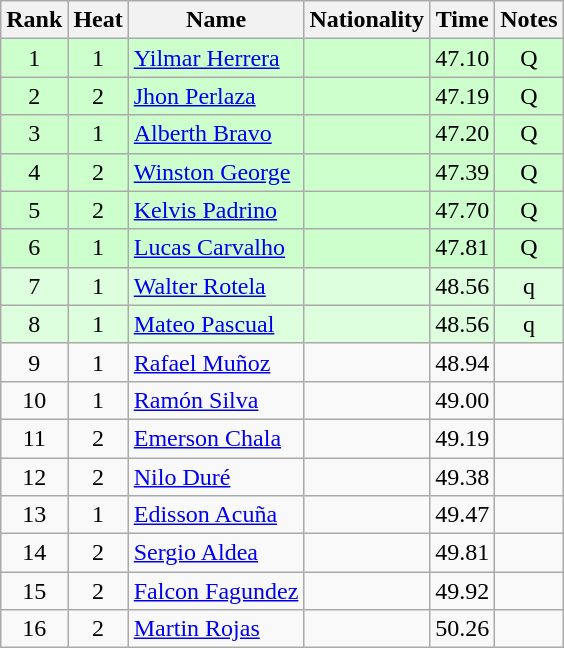<table class="wikitable sortable" style="text-align:center">
<tr>
<th>Rank</th>
<th>Heat</th>
<th>Name</th>
<th>Nationality</th>
<th>Time</th>
<th>Notes</th>
</tr>
<tr bgcolor=ccffcc>
<td>1</td>
<td>1</td>
<td align=left><a href='#'>Yilmar Herrera</a></td>
<td align=left></td>
<td>47.10</td>
<td>Q</td>
</tr>
<tr bgcolor=ccffcc>
<td>2</td>
<td>2</td>
<td align=left><a href='#'>Jhon Perlaza</a></td>
<td align=left></td>
<td>47.19</td>
<td>Q</td>
</tr>
<tr bgcolor=ccffcc>
<td>3</td>
<td>1</td>
<td align=left><a href='#'>Alberth Bravo</a></td>
<td align=left></td>
<td>47.20</td>
<td>Q</td>
</tr>
<tr bgcolor=ccffcc>
<td>4</td>
<td>2</td>
<td align=left><a href='#'>Winston George</a></td>
<td align=left></td>
<td>47.39</td>
<td>Q</td>
</tr>
<tr bgcolor=ccffcc>
<td>5</td>
<td>2</td>
<td align=left><a href='#'>Kelvis Padrino</a></td>
<td align=left></td>
<td>47.70</td>
<td>Q</td>
</tr>
<tr bgcolor=ccffcc>
<td>6</td>
<td>1</td>
<td align=left><a href='#'>Lucas Carvalho</a></td>
<td align=left></td>
<td>47.81</td>
<td>Q</td>
</tr>
<tr bgcolor=ddffdd>
<td>7</td>
<td>1</td>
<td align=left><a href='#'>Walter Rotela</a></td>
<td align=left></td>
<td>48.56</td>
<td>q</td>
</tr>
<tr bgcolor=ddffdd>
<td>8</td>
<td>1</td>
<td align=left><a href='#'>Mateo Pascual</a></td>
<td align=left></td>
<td>48.56</td>
<td>q</td>
</tr>
<tr>
<td>9</td>
<td>1</td>
<td align=left><a href='#'>Rafael Muñoz</a></td>
<td align=left></td>
<td>48.94</td>
<td></td>
</tr>
<tr>
<td>10</td>
<td>1</td>
<td align=left><a href='#'>Ramón Silva</a></td>
<td align=left></td>
<td>49.00</td>
<td></td>
</tr>
<tr>
<td>11</td>
<td>2</td>
<td align=left><a href='#'>Emerson Chala</a></td>
<td align=left></td>
<td>49.19</td>
<td></td>
</tr>
<tr>
<td>12</td>
<td>2</td>
<td align=left><a href='#'>Nilo Duré</a></td>
<td align=left></td>
<td>49.38</td>
<td></td>
</tr>
<tr>
<td>13</td>
<td>1</td>
<td align=left><a href='#'>Edisson Acuña</a></td>
<td align=left></td>
<td>49.47</td>
<td></td>
</tr>
<tr>
<td>14</td>
<td>2</td>
<td align=left><a href='#'>Sergio Aldea</a></td>
<td align=left></td>
<td>49.81</td>
<td></td>
</tr>
<tr>
<td>15</td>
<td>2</td>
<td align=left><a href='#'>Falcon Fagundez</a></td>
<td align=left></td>
<td>49.92</td>
<td></td>
</tr>
<tr>
<td>16</td>
<td>2</td>
<td align=left><a href='#'>Martin Rojas</a></td>
<td align=left></td>
<td>50.26</td>
<td></td>
</tr>
</table>
